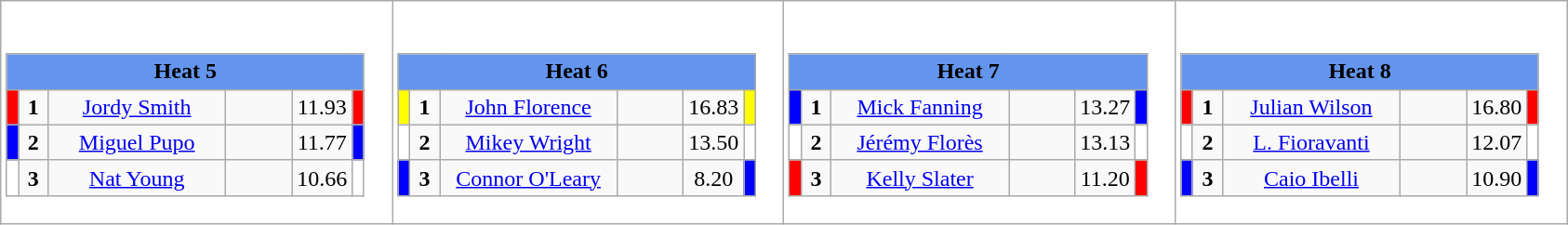<table class="wikitable" style="background:#fff;">
<tr>
<td><div><br><table class="wikitable">
<tr>
<td colspan="6"  style="text-align:center; background:#6495ed;"><strong>Heat 5</strong></td>
</tr>
<tr>
<td style="width:01px; background: #f00;"></td>
<td style="width:14px; text-align:center;"><strong>1</strong></td>
<td style="width:120px; text-align:center;"><a href='#'>Jordy Smith</a></td>
<td style="width:40px; text-align:center;"></td>
<td style="width:20px; text-align:center;">11.93</td>
<td style="width:01px; background: #f00;"></td>
</tr>
<tr>
<td style="width:01px; background: #00f;"></td>
<td style="width:14px; text-align:center;"><strong>2</strong></td>
<td style="width:120px; text-align:center;"><a href='#'>Miguel Pupo</a></td>
<td style="width:40px; text-align:center;"></td>
<td style="width:20px; text-align:center;">11.77</td>
<td style="width:01px; background: #00f;"></td>
</tr>
<tr>
<td style="width:01px; background: #fff;"></td>
<td style="width:14px; text-align:center;"><strong>3</strong></td>
<td style="width:120px; text-align:center;"><a href='#'>Nat Young</a></td>
<td style="width:40px; text-align:center;"></td>
<td style="width:20px; text-align:center;">10.66</td>
<td style="width:01px; background: #fff;"></td>
</tr>
</table>
</div></td>
<td><div><br><table class="wikitable">
<tr>
<td colspan="6"  style="text-align:center; background:#6495ed;"><strong>Heat 6</strong></td>
</tr>
<tr>
<td style="width:01px; background: #ff0;"></td>
<td style="width:14px; text-align:center;"><strong>1</strong></td>
<td style="width:120px; text-align:center;"><a href='#'>John Florence</a></td>
<td style="width:40px; text-align:center;"></td>
<td style="width:20px; text-align:center;">16.83</td>
<td style="width:01px; background: #ff0;"></td>
</tr>
<tr>
<td style="width:01px; background: #fff;"></td>
<td style="width:14px; text-align:center;"><strong>2</strong></td>
<td style="width:120px; text-align:center;"><a href='#'>Mikey Wright</a></td>
<td style="width:40px; text-align:center;"></td>
<td style="width:20px; text-align:center;">13.50</td>
<td style="width:01px; background: #fff;"></td>
</tr>
<tr>
<td style="width:01px; background: #00f;"></td>
<td style="width:14px; text-align:center;"><strong>3</strong></td>
<td style="width:120px; text-align:center;"><a href='#'>Connor O'Leary</a></td>
<td style="width:40px; text-align:center;"></td>
<td style="width:20px; text-align:center;">8.20</td>
<td style="width:01px; background: #00f;"></td>
</tr>
</table>
</div></td>
<td><div><br><table class="wikitable">
<tr>
<td colspan="6"  style="text-align:center; background:#6495ed;"><strong>Heat 7</strong></td>
</tr>
<tr>
<td style="width:01px; background: #00f;"></td>
<td style="width:14px; text-align:center;"><strong>1</strong></td>
<td style="width:120px; text-align:center;"><a href='#'>Mick Fanning</a></td>
<td style="width:40px; text-align:center;"></td>
<td style="width:20px; text-align:center;">13.27</td>
<td style="width:01px; background: #00f;"></td>
</tr>
<tr>
<td style="width:01px; background: #fff;"></td>
<td style="width:14px; text-align:center;"><strong>2</strong></td>
<td style="width:120px; text-align:center;"><a href='#'>Jérémy Florès</a></td>
<td style="width:40px; text-align:center;"></td>
<td style="width:20px; text-align:center;">13.13</td>
<td style="width:01px; background: #fff;"></td>
</tr>
<tr>
<td style="width:01px; background: #f00;"></td>
<td style="width:14px; text-align:center;"><strong>3</strong></td>
<td style="width:120px; text-align:center;"><a href='#'>Kelly Slater</a></td>
<td style="width:40px; text-align:center;"></td>
<td style="width:20px; text-align:center;">11.20</td>
<td style="width:01px; background: #f00;"></td>
</tr>
</table>
</div></td>
<td><div><br><table class="wikitable">
<tr>
<td colspan="6"  style="text-align:center; background:#6495ed;"><strong>Heat 8</strong></td>
</tr>
<tr>
<td style="width:01px; background: #f00;"></td>
<td style="width:14px; text-align:center;"><strong>1</strong></td>
<td style="width:120px; text-align:center;"><a href='#'>Julian Wilson</a></td>
<td style="width:40px; text-align:center;"></td>
<td style="width:20px; text-align:center;">16.80</td>
<td style="width:01px; background: #f00;"></td>
</tr>
<tr>
<td style="width:01px; background: #fff;"></td>
<td style="width:14px; text-align:center;"><strong>2</strong></td>
<td style="width:120px; text-align:center;"><a href='#'>L. Fioravanti</a></td>
<td style="width:40px; text-align:center;"></td>
<td style="width:20px; text-align:center;">12.07</td>
<td style="width:01px; background: #fff;"></td>
</tr>
<tr>
<td style="width:01px; background: #00f;"></td>
<td style="width:14px; text-align:center;"><strong>3</strong></td>
<td style="width:120px; text-align:center;"><a href='#'>Caio Ibelli</a></td>
<td style="width:40px; text-align:center;"></td>
<td style="width:20px; text-align:center;">10.90</td>
<td style="width:01px; background: #00f;"></td>
</tr>
</table>
</div></td>
</tr>
</table>
